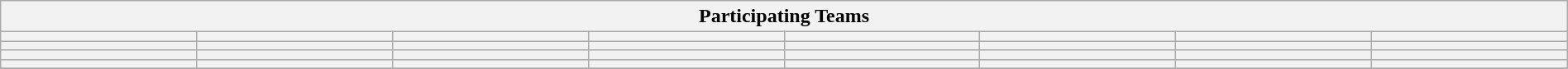<table class="wikitable" style="width:100%;">
<tr>
<th colspan=8><strong>Participating Teams</strong></th>
</tr>
<tr>
<th style="width:12%;"></th>
<th style="width:12%;"></th>
<th style="width:12%;"></th>
<th style="width:12%;"></th>
<th style="width:12%;"></th>
<th style="width:12%;"></th>
<th style="width:12%;"></th>
<th style="width:12%;"></th>
</tr>
<tr>
<th style="width:12%;"></th>
<th style="width:12%;"></th>
<th style="width:12%;"></th>
<th style="width:12%;"></th>
<th style="width:12%;"></th>
<th style="width:12%;"></th>
<th style="width:12%;"></th>
<th style="width:12%;"></th>
</tr>
<tr>
<th style="width:12%;"></th>
<th style="width:12%;"></th>
<th style="width:12%;"></th>
<th style="width:12%;"></th>
<th style="width:12%;"></th>
<th style="width:12%;"></th>
<th style="width:12%;"></th>
<th style="width:12%;"></th>
</tr>
<tr>
<th style="width:12%;"></th>
<th style="width:12%;"></th>
<th style="width:12%;"></th>
<th style="width:12%;"></th>
<th style="width:12%;"></th>
<th style="width:12%;"></th>
<th style="width:12%;"></th>
<th style="width:12%;"></th>
</tr>
<tr>
</tr>
</table>
